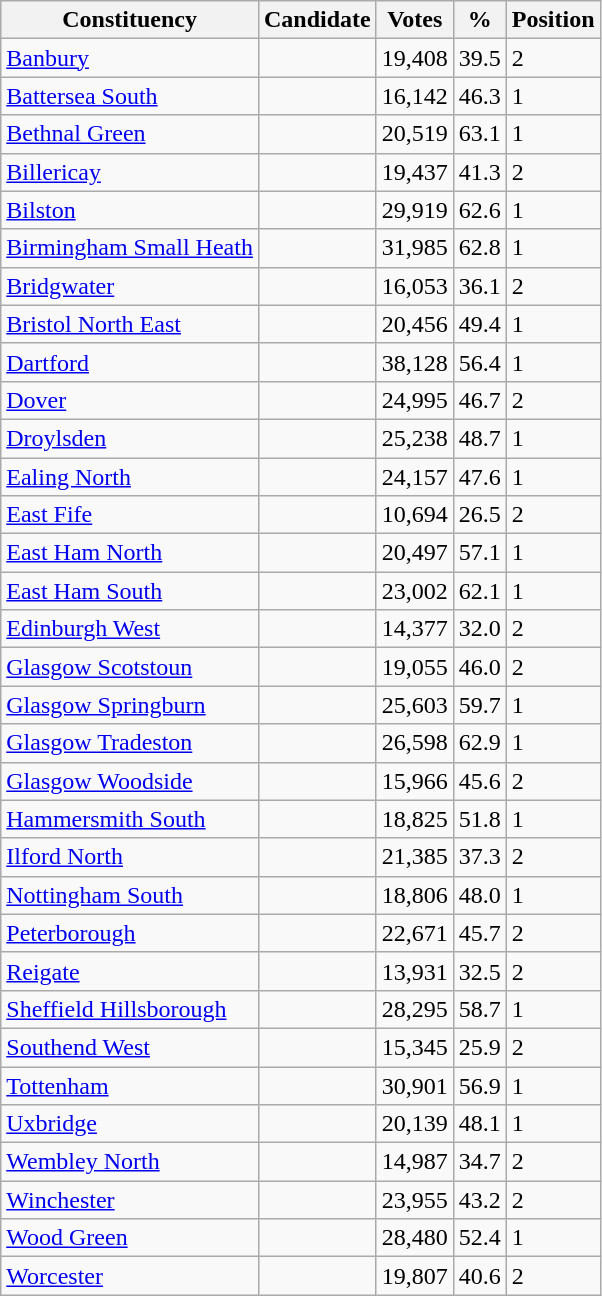<table class="wikitable sortable">
<tr>
<th>Constituency</th>
<th>Candidate</th>
<th>Votes</th>
<th>%</th>
<th>Position</th>
</tr>
<tr>
<td><a href='#'>Banbury</a></td>
<td></td>
<td>19,408</td>
<td>39.5</td>
<td>2</td>
</tr>
<tr>
<td><a href='#'>Battersea South</a></td>
<td></td>
<td>16,142</td>
<td>46.3</td>
<td>1</td>
</tr>
<tr>
<td><a href='#'>Bethnal Green</a></td>
<td></td>
<td>20,519</td>
<td>63.1</td>
<td>1</td>
</tr>
<tr>
<td><a href='#'>Billericay</a></td>
<td></td>
<td>19,437</td>
<td>41.3</td>
<td>2</td>
</tr>
<tr>
<td><a href='#'>Bilston</a></td>
<td></td>
<td>29,919</td>
<td>62.6</td>
<td>1</td>
</tr>
<tr>
<td><a href='#'>Birmingham Small Heath</a></td>
<td></td>
<td>31,985</td>
<td>62.8</td>
<td>1</td>
</tr>
<tr>
<td><a href='#'>Bridgwater</a></td>
<td></td>
<td>16,053</td>
<td>36.1</td>
<td>2</td>
</tr>
<tr>
<td><a href='#'>Bristol North East</a></td>
<td></td>
<td>20,456</td>
<td>49.4</td>
<td>1</td>
</tr>
<tr>
<td><a href='#'>Dartford</a></td>
<td></td>
<td>38,128</td>
<td>56.4</td>
<td>1</td>
</tr>
<tr>
<td><a href='#'>Dover</a></td>
<td></td>
<td>24,995</td>
<td>46.7</td>
<td>2</td>
</tr>
<tr>
<td><a href='#'>Droylsden</a></td>
<td></td>
<td>25,238</td>
<td>48.7</td>
<td>1</td>
</tr>
<tr>
<td><a href='#'>Ealing North</a></td>
<td></td>
<td>24,157</td>
<td>47.6</td>
<td>1</td>
</tr>
<tr>
<td><a href='#'>East Fife</a></td>
<td></td>
<td>10,694</td>
<td>26.5</td>
<td>2</td>
</tr>
<tr>
<td><a href='#'>East Ham North</a></td>
<td></td>
<td>20,497</td>
<td>57.1</td>
<td>1</td>
</tr>
<tr>
<td><a href='#'>East Ham South</a></td>
<td></td>
<td>23,002</td>
<td>62.1</td>
<td>1</td>
</tr>
<tr>
<td><a href='#'>Edinburgh West</a></td>
<td></td>
<td>14,377</td>
<td>32.0</td>
<td>2</td>
</tr>
<tr>
<td><a href='#'>Glasgow Scotstoun</a></td>
<td></td>
<td>19,055</td>
<td>46.0</td>
<td>2</td>
</tr>
<tr>
<td><a href='#'>Glasgow Springburn</a></td>
<td></td>
<td>25,603</td>
<td>59.7</td>
<td>1</td>
</tr>
<tr>
<td><a href='#'>Glasgow Tradeston</a></td>
<td></td>
<td>26,598</td>
<td>62.9</td>
<td>1</td>
</tr>
<tr>
<td><a href='#'>Glasgow Woodside</a></td>
<td></td>
<td>15,966</td>
<td>45.6</td>
<td>2</td>
</tr>
<tr>
<td><a href='#'>Hammersmith South</a></td>
<td></td>
<td>18,825</td>
<td>51.8</td>
<td>1</td>
</tr>
<tr>
<td><a href='#'>Ilford North</a></td>
<td></td>
<td>21,385</td>
<td>37.3</td>
<td>2</td>
</tr>
<tr>
<td><a href='#'>Nottingham South</a></td>
<td></td>
<td>18,806</td>
<td>48.0</td>
<td>1</td>
</tr>
<tr>
<td><a href='#'>Peterborough</a></td>
<td></td>
<td>22,671</td>
<td>45.7</td>
<td>2</td>
</tr>
<tr>
<td><a href='#'>Reigate</a></td>
<td></td>
<td>13,931</td>
<td>32.5</td>
<td>2</td>
</tr>
<tr>
<td><a href='#'>Sheffield Hillsborough</a></td>
<td></td>
<td>28,295</td>
<td>58.7</td>
<td>1</td>
</tr>
<tr>
<td><a href='#'>Southend West</a></td>
<td></td>
<td>15,345</td>
<td>25.9</td>
<td>2</td>
</tr>
<tr>
<td><a href='#'>Tottenham</a></td>
<td></td>
<td>30,901</td>
<td>56.9</td>
<td>1</td>
</tr>
<tr>
<td><a href='#'>Uxbridge</a></td>
<td></td>
<td>20,139</td>
<td>48.1</td>
<td>1</td>
</tr>
<tr>
<td><a href='#'>Wembley North</a></td>
<td></td>
<td>14,987</td>
<td>34.7</td>
<td>2</td>
</tr>
<tr>
<td><a href='#'>Winchester</a></td>
<td></td>
<td>23,955</td>
<td>43.2</td>
<td>2</td>
</tr>
<tr>
<td><a href='#'>Wood Green</a></td>
<td></td>
<td>28,480</td>
<td>52.4</td>
<td>1</td>
</tr>
<tr>
<td><a href='#'>Worcester</a></td>
<td></td>
<td>19,807</td>
<td>40.6</td>
<td>2</td>
</tr>
</table>
